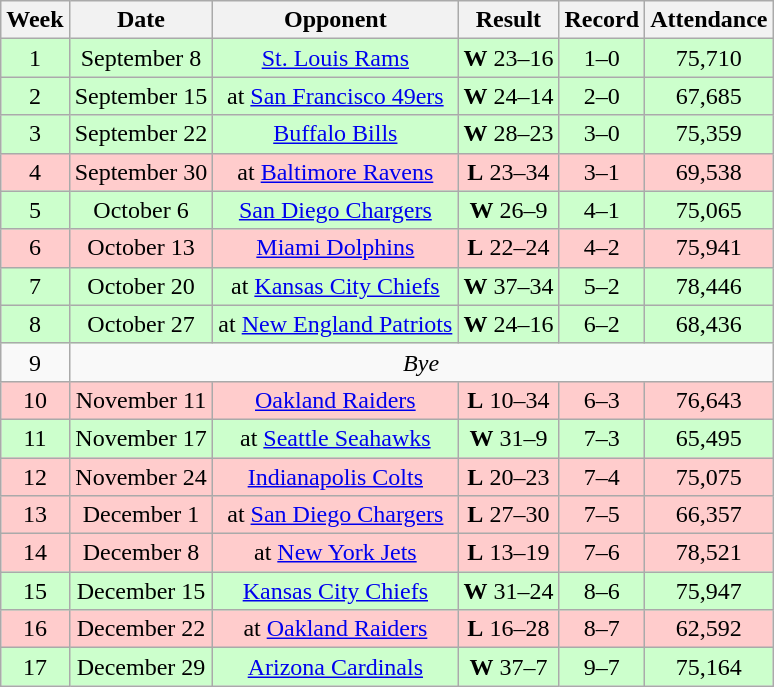<table class="wikitable" style="text-align:center">
<tr>
<th>Week</th>
<th>Date</th>
<th>Opponent</th>
<th>Result</th>
<th>Record</th>
<th>Attendance</th>
</tr>
<tr style="background:#cfc">
<td>1</td>
<td>September 8</td>
<td><a href='#'>St. Louis Rams</a></td>
<td><strong>W</strong> 23–16</td>
<td>1–0</td>
<td>75,710</td>
</tr>
<tr style="background:#cfc">
<td>2</td>
<td>September 15</td>
<td>at <a href='#'>San Francisco 49ers</a></td>
<td><strong>W</strong> 24–14</td>
<td>2–0</td>
<td>67,685</td>
</tr>
<tr style="background:#cfc">
<td>3</td>
<td>September 22</td>
<td><a href='#'>Buffalo Bills</a></td>
<td><strong>W</strong> 28–23</td>
<td>3–0</td>
<td>75,359</td>
</tr>
<tr style="background:#fcc">
<td>4</td>
<td>September 30</td>
<td>at <a href='#'>Baltimore Ravens</a></td>
<td><strong>L</strong> 23–34</td>
<td>3–1</td>
<td>69,538</td>
</tr>
<tr style="background:#cfc">
<td>5</td>
<td>October 6</td>
<td><a href='#'>San Diego Chargers</a></td>
<td><strong>W</strong> 26–9</td>
<td>4–1</td>
<td>75,065</td>
</tr>
<tr style="background:#fcc">
<td>6</td>
<td>October 13</td>
<td><a href='#'>Miami Dolphins</a></td>
<td><strong>L</strong> 22–24</td>
<td>4–2</td>
<td>75,941</td>
</tr>
<tr style="background:#cfc">
<td>7</td>
<td>October 20</td>
<td>at <a href='#'>Kansas City Chiefs</a></td>
<td><strong>W</strong> 37–34 </td>
<td>5–2</td>
<td>78,446</td>
</tr>
<tr style="background:#cfc">
<td>8</td>
<td>October 27</td>
<td>at <a href='#'>New England Patriots</a></td>
<td><strong>W</strong> 24–16</td>
<td>6–2</td>
<td>68,436</td>
</tr>
<tr>
<td>9</td>
<td colspan="6"><em>Bye</em></td>
</tr>
<tr style="background:#fcc">
<td>10</td>
<td>November 11</td>
<td><a href='#'>Oakland Raiders</a></td>
<td><strong>L</strong> 10–34</td>
<td>6–3</td>
<td>76,643</td>
</tr>
<tr style="background:#cfc">
<td>11</td>
<td>November 17</td>
<td>at <a href='#'>Seattle Seahawks</a></td>
<td><strong>W</strong> 31–9</td>
<td>7–3</td>
<td>65,495</td>
</tr>
<tr style="background:#fcc">
<td>12</td>
<td>November 24</td>
<td><a href='#'>Indianapolis Colts</a></td>
<td><strong>L</strong> 20–23 </td>
<td>7–4</td>
<td>75,075</td>
</tr>
<tr style="background:#fcc">
<td>13</td>
<td>December 1</td>
<td>at <a href='#'>San Diego Chargers</a></td>
<td><strong>L</strong> 27–30 </td>
<td>7–5</td>
<td>66,357</td>
</tr>
<tr style="background:#fcc">
<td>14</td>
<td>December 8</td>
<td>at <a href='#'>New York Jets</a></td>
<td><strong>L</strong> 13–19</td>
<td>7–6</td>
<td>78,521</td>
</tr>
<tr style="background:#cfc">
<td>15</td>
<td>December 15</td>
<td><a href='#'>Kansas City Chiefs</a></td>
<td><strong>W</strong> 31–24</td>
<td>8–6</td>
<td>75,947</td>
</tr>
<tr style="background:#fcc">
<td>16</td>
<td>December 22</td>
<td>at <a href='#'>Oakland Raiders</a></td>
<td><strong>L</strong> 16–28</td>
<td>8–7</td>
<td>62,592</td>
</tr>
<tr style="background:#cfc">
<td>17</td>
<td>December 29</td>
<td><a href='#'>Arizona Cardinals</a></td>
<td><strong>W</strong> 37–7</td>
<td>9–7</td>
<td>75,164</td>
</tr>
</table>
